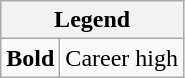<table class="wikitable mw-collapsible">
<tr>
<th colspan="2">Legend</th>
</tr>
<tr>
<td><strong>Bold</strong></td>
<td>Career high</td>
</tr>
</table>
